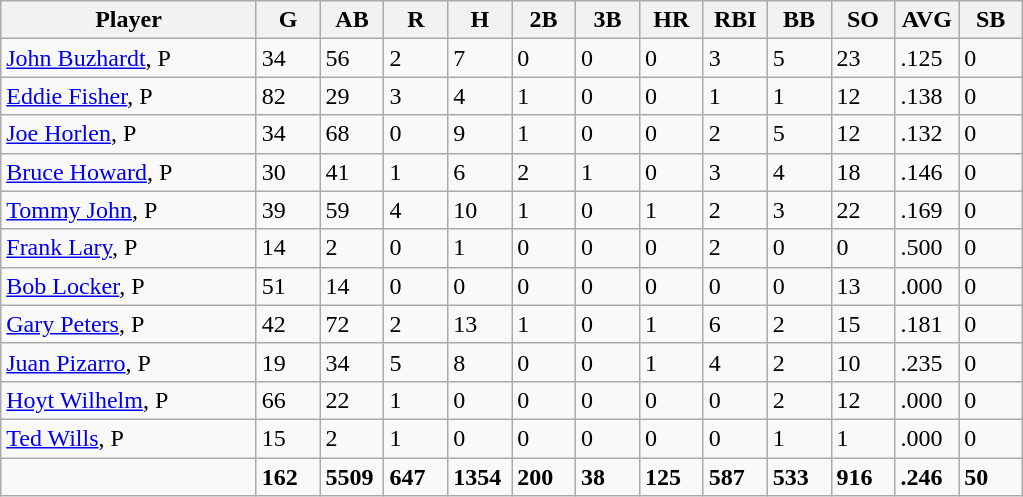<table class="wikitable sortable">
<tr>
<th width="24%">Player</th>
<th width="6%">G</th>
<th width="6%">AB</th>
<th width="6%">R</th>
<th width="6%">H</th>
<th width="6%">2B</th>
<th width="6%">3B</th>
<th width="6%">HR</th>
<th width="6%">RBI</th>
<th width="6%">BB</th>
<th width="6%">SO</th>
<th width="6%">AVG</th>
<th width="6%">SB</th>
</tr>
<tr>
<td><a href='#'>John Buzhardt</a>, P</td>
<td>34</td>
<td>56</td>
<td>2</td>
<td>7</td>
<td>0</td>
<td>0</td>
<td>0</td>
<td>3</td>
<td>5</td>
<td>23</td>
<td>.125</td>
<td>0</td>
</tr>
<tr>
<td><a href='#'>Eddie Fisher</a>, P</td>
<td>82</td>
<td>29</td>
<td>3</td>
<td>4</td>
<td>1</td>
<td>0</td>
<td>0</td>
<td>1</td>
<td>1</td>
<td>12</td>
<td>.138</td>
<td>0</td>
</tr>
<tr>
<td><a href='#'>Joe Horlen</a>, P</td>
<td>34</td>
<td>68</td>
<td>0</td>
<td>9</td>
<td>1</td>
<td>0</td>
<td>0</td>
<td>2</td>
<td>5</td>
<td>12</td>
<td>.132</td>
<td>0</td>
</tr>
<tr>
<td><a href='#'>Bruce Howard</a>, P</td>
<td>30</td>
<td>41</td>
<td>1</td>
<td>6</td>
<td>2</td>
<td>1</td>
<td>0</td>
<td>3</td>
<td>4</td>
<td>18</td>
<td>.146</td>
<td>0</td>
</tr>
<tr>
<td><a href='#'>Tommy John</a>, P</td>
<td>39</td>
<td>59</td>
<td>4</td>
<td>10</td>
<td>1</td>
<td>0</td>
<td>1</td>
<td>2</td>
<td>3</td>
<td>22</td>
<td>.169</td>
<td>0</td>
</tr>
<tr>
<td><a href='#'>Frank Lary</a>, P</td>
<td>14</td>
<td>2</td>
<td>0</td>
<td>1</td>
<td>0</td>
<td>0</td>
<td>0</td>
<td>2</td>
<td>0</td>
<td>0</td>
<td>.500</td>
<td>0</td>
</tr>
<tr>
<td><a href='#'>Bob Locker</a>, P</td>
<td>51</td>
<td>14</td>
<td>0</td>
<td>0</td>
<td>0</td>
<td>0</td>
<td>0</td>
<td>0</td>
<td>0</td>
<td>13</td>
<td>.000</td>
<td>0</td>
</tr>
<tr>
<td><a href='#'>Gary Peters</a>, P</td>
<td>42</td>
<td>72</td>
<td>2</td>
<td>13</td>
<td>1</td>
<td>0</td>
<td>1</td>
<td>6</td>
<td>2</td>
<td>15</td>
<td>.181</td>
<td>0</td>
</tr>
<tr>
<td><a href='#'>Juan Pizarro</a>, P</td>
<td>19</td>
<td>34</td>
<td>5</td>
<td>8</td>
<td>0</td>
<td>0</td>
<td>1</td>
<td>4</td>
<td>2</td>
<td>10</td>
<td>.235</td>
<td>0</td>
</tr>
<tr>
<td><a href='#'>Hoyt Wilhelm</a>, P</td>
<td>66</td>
<td>22</td>
<td>1</td>
<td>0</td>
<td>0</td>
<td>0</td>
<td>0</td>
<td>0</td>
<td>2</td>
<td>12</td>
<td>.000</td>
<td>0</td>
</tr>
<tr>
<td><a href='#'>Ted Wills</a>, P</td>
<td>15</td>
<td>2</td>
<td>1</td>
<td>0</td>
<td>0</td>
<td>0</td>
<td>0</td>
<td>0</td>
<td>1</td>
<td>1</td>
<td>.000</td>
<td>0</td>
</tr>
<tr class="sortbottom">
<td></td>
<td><strong>162</strong></td>
<td><strong>5509</strong></td>
<td><strong>647</strong></td>
<td><strong>1354</strong></td>
<td><strong>200</strong></td>
<td><strong>38</strong></td>
<td><strong>125</strong></td>
<td><strong>587</strong></td>
<td><strong>533</strong></td>
<td><strong>916</strong></td>
<td><strong>.246</strong></td>
<td><strong>50</strong></td>
</tr>
</table>
